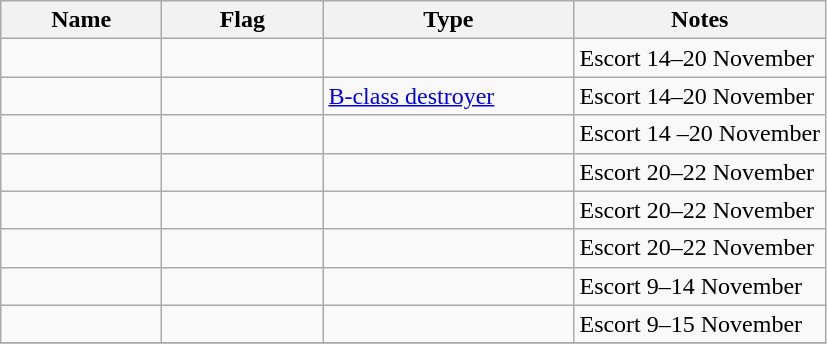<table class="wikitable sortable">
<tr>
<th scope="col" width="100px">Name</th>
<th scope="col" width="100px">Flag</th>
<th scope="col" width="160px">Type</th>
<th>Notes</th>
</tr>
<tr>
<td align="left"></td>
<td align="left"></td>
<td align="left"></td>
<td align="left">Escort 14–20 November</td>
</tr>
<tr>
<td align="left"></td>
<td align="left"></td>
<td align="left"><a href='#'>B-class destroyer</a></td>
<td align="left">Escort 14–20 November</td>
</tr>
<tr>
<td align="left"></td>
<td align="left"></td>
<td align="left"></td>
<td align="left">Escort 14 –20 November</td>
</tr>
<tr>
<td align="left"></td>
<td align="left"></td>
<td align="left"></td>
<td align="left">Escort 20–22 November</td>
</tr>
<tr>
<td align="left"></td>
<td align="left"></td>
<td align="left"></td>
<td align="left">Escort 20–22 November</td>
</tr>
<tr>
<td align="left"></td>
<td align="left"></td>
<td align="left"></td>
<td align="left">Escort 20–22 November</td>
</tr>
<tr>
<td align="left"></td>
<td align="left"></td>
<td align="left"></td>
<td align="left">Escort 9–14 November</td>
</tr>
<tr>
<td align="left"></td>
<td align="left"></td>
<td align="left"></td>
<td align="left">Escort 9–15 November</td>
</tr>
<tr>
</tr>
</table>
